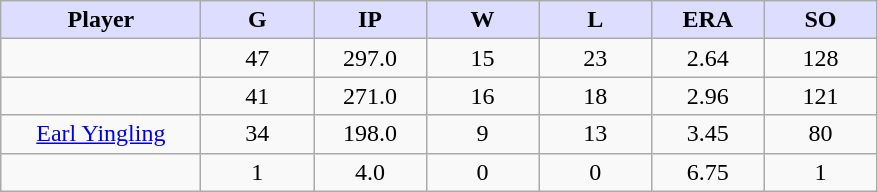<table class="wikitable sortable">
<tr>
<th style="background:#ddf; width:16%;">Player</th>
<th style="background:#ddf; width:9%;">G</th>
<th style="background:#ddf; width:9%;">IP</th>
<th style="background:#ddf; width:9%;">W</th>
<th style="background:#ddf; width:9%;">L</th>
<th style="background:#ddf; width:9%;">ERA</th>
<th style="background:#ddf; width:9%;">SO</th>
</tr>
<tr align=center>
<td></td>
<td>47</td>
<td>297.0</td>
<td>15</td>
<td>23</td>
<td>2.64</td>
<td>128</td>
</tr>
<tr align=center>
<td></td>
<td>41</td>
<td>271.0</td>
<td>16</td>
<td>18</td>
<td>2.96</td>
<td>121</td>
</tr>
<tr align=center>
<td><a href='#'>Earl Yingling</a></td>
<td>34</td>
<td>198.0</td>
<td>9</td>
<td>13</td>
<td>3.45</td>
<td>80</td>
</tr>
<tr align=center>
<td></td>
<td>1</td>
<td>4.0</td>
<td>0</td>
<td>0</td>
<td>6.75</td>
<td>1</td>
</tr>
</table>
